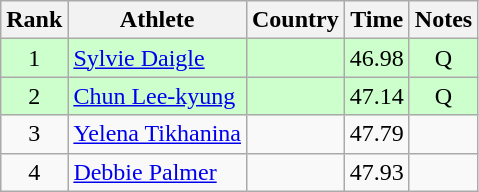<table class="wikitable" style="text-align:center">
<tr>
<th>Rank</th>
<th>Athlete</th>
<th>Country</th>
<th>Time</th>
<th>Notes</th>
</tr>
<tr bgcolor=ccffcc>
<td>1</td>
<td align=left><a href='#'>Sylvie Daigle</a></td>
<td align=left></td>
<td>46.98</td>
<td>Q</td>
</tr>
<tr bgcolor=ccffcc>
<td>2</td>
<td align=left><a href='#'>Chun Lee-kyung</a></td>
<td align=left></td>
<td>47.14</td>
<td>Q</td>
</tr>
<tr>
<td>3</td>
<td align=left><a href='#'>Yelena Tikhanina</a></td>
<td align=left></td>
<td>47.79</td>
<td></td>
</tr>
<tr>
<td>4</td>
<td align=left><a href='#'>Debbie Palmer</a></td>
<td align=left></td>
<td>47.93</td>
<td></td>
</tr>
</table>
